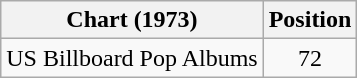<table class="wikitable" style="text-align:center;">
<tr>
<th>Chart (1973)</th>
<th>Position</th>
</tr>
<tr>
<td align="left">US Billboard Pop Albums</td>
<td>72</td>
</tr>
</table>
